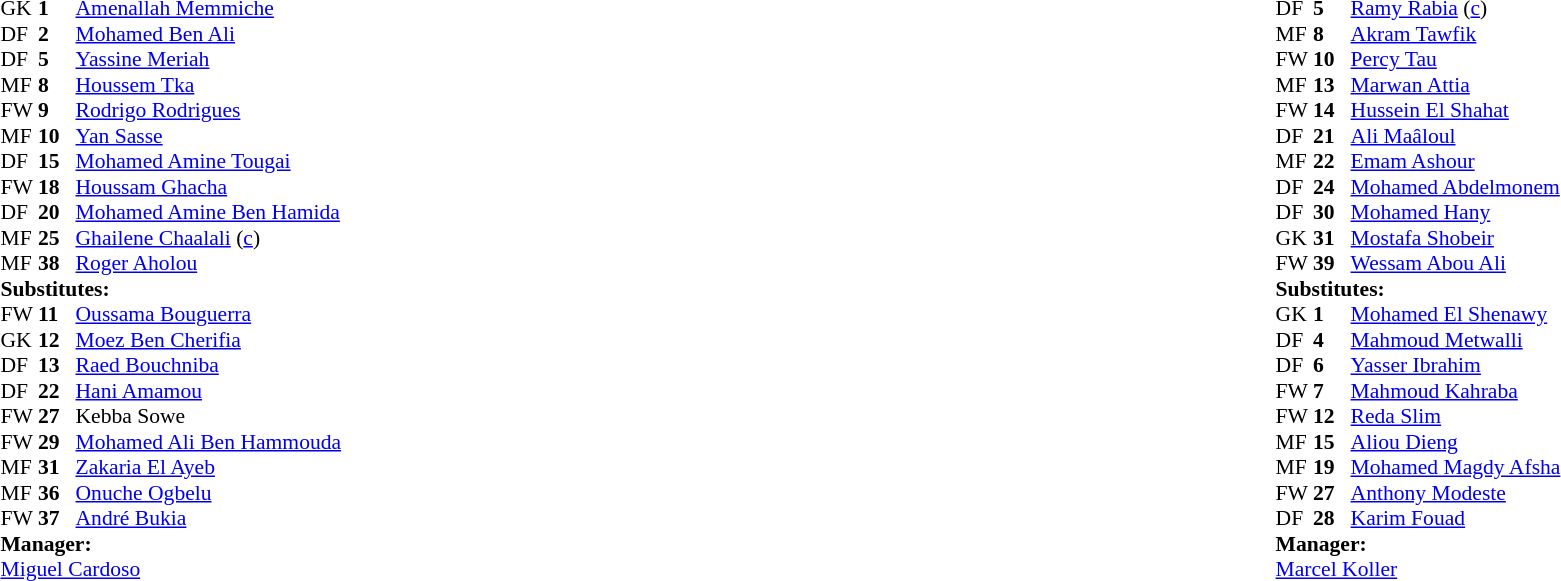<table width="100%">
<tr>
<td valign="top" width="40%"><br><table style="font-size:90%" cellspacing="0" cellpadding="0">
<tr>
<th width=25></th>
<th width=25></th>
</tr>
<tr>
<td>GK</td>
<td><strong>1</strong></td>
<td> <a href='#'>Amenallah Memmiche</a></td>
</tr>
<tr>
<td>DF</td>
<td><strong>2</strong></td>
<td> <a href='#'>Mohamed Ben Ali</a></td>
<td></td>
<td></td>
</tr>
<tr>
<td>DF</td>
<td><strong>5</strong></td>
<td> <a href='#'>Yassine Meriah</a></td>
</tr>
<tr>
<td>MF</td>
<td><strong>8</strong></td>
<td> <a href='#'>Houssem Tka</a></td>
<td></td>
<td></td>
</tr>
<tr>
<td>FW</td>
<td><strong>9</strong></td>
<td> <a href='#'>Rodrigo Rodrigues</a></td>
<td></td>
<td></td>
</tr>
<tr>
<td>MF</td>
<td><strong>10</strong></td>
<td> <a href='#'>Yan Sasse</a></td>
<td></td>
<td></td>
</tr>
<tr>
<td>DF</td>
<td><strong>15</strong></td>
<td> <a href='#'>Mohamed Amine Tougai</a></td>
</tr>
<tr>
<td>FW</td>
<td><strong>18</strong></td>
<td> <a href='#'>Houssam Ghacha</a></td>
</tr>
<tr>
<td>DF</td>
<td><strong>20</strong></td>
<td> <a href='#'>Mohamed Amine Ben Hamida</a></td>
<td></td>
<td></td>
</tr>
<tr>
<td>MF</td>
<td><strong>25</strong></td>
<td> <a href='#'>Ghailene Chaalali</a> (<a href='#'>c</a>)</td>
</tr>
<tr>
<td>MF</td>
<td><strong>38</strong></td>
<td> <a href='#'>Roger Aholou</a></td>
<td></td>
</tr>
<tr>
<td colspan=3><strong>Substitutes:</strong></td>
</tr>
<tr>
<td>FW</td>
<td><strong>11</strong></td>
<td> <a href='#'>Oussama Bouguerra</a></td>
<td></td>
<td></td>
</tr>
<tr>
<td>GK</td>
<td><strong>12</strong></td>
<td> <a href='#'>Moez Ben Cherifia</a></td>
</tr>
<tr>
<td>DF</td>
<td><strong>13</strong></td>
<td> <a href='#'>Raed Bouchniba</a></td>
<td></td>
<td></td>
</tr>
<tr>
<td>DF</td>
<td><strong>22</strong></td>
<td> <a href='#'>Hani Amamou</a></td>
</tr>
<tr>
<td>FW</td>
<td><strong>27</strong></td>
<td> Kebba Sowe</td>
</tr>
<tr>
<td>FW</td>
<td><strong>29</strong></td>
<td> <a href='#'>Mohamed Ali Ben Hammouda</a></td>
<td></td>
<td></td>
</tr>
<tr>
<td>MF</td>
<td><strong>31</strong></td>
<td> <a href='#'>Zakaria El Ayeb</a></td>
<td></td>
<td></td>
</tr>
<tr>
<td>MF</td>
<td><strong>36</strong></td>
<td> <a href='#'>Onuche Ogbelu</a></td>
<td></td>
<td></td>
</tr>
<tr>
<td>FW</td>
<td><strong>37</strong></td>
<td> <a href='#'>André Bukia</a></td>
</tr>
<tr>
<td colspan=3><strong>Manager:</strong></td>
</tr>
<tr>
<td colspan=3> <a href='#'>Miguel Cardoso</a></td>
</tr>
</table>
</td>
<td valign="top"></td>
<td valign="top" width="50%"><br><table style="font-size:90%; margin:auto" cellspacing="0" cellpadding="0">
<tr>
<th width=25></th>
<th width=25></th>
</tr>
<tr>
<td>DF</td>
<td><strong>5</strong></td>
<td> <a href='#'>Ramy Rabia</a> (<a href='#'>c</a>)</td>
</tr>
<tr>
<td>MF</td>
<td><strong>8</strong></td>
<td> <a href='#'>Akram Tawfik</a></td>
</tr>
<tr>
<td>FW</td>
<td><strong>10</strong></td>
<td> <a href='#'>Percy Tau</a></td>
<td></td>
<td></td>
</tr>
<tr>
<td>MF</td>
<td><strong>13</strong></td>
<td> <a href='#'>Marwan Attia</a></td>
</tr>
<tr>
<td>FW</td>
<td><strong>14</strong></td>
<td> <a href='#'>Hussein El Shahat</a></td>
</tr>
<tr>
<td>DF</td>
<td><strong>21</strong></td>
<td> <a href='#'>Ali Maâloul</a></td>
<td></td>
<td></td>
</tr>
<tr>
<td>MF</td>
<td><strong>22</strong></td>
<td> <a href='#'>Emam Ashour</a></td>
<td></td>
<td></td>
</tr>
<tr>
<td>DF</td>
<td><strong>24</strong></td>
<td> <a href='#'>Mohamed Abdelmonem</a></td>
</tr>
<tr>
<td>DF</td>
<td><strong>30</strong></td>
<td> <a href='#'>Mohamed Hany</a></td>
<td></td>
</tr>
<tr>
<td>GK</td>
<td><strong>31</strong></td>
<td> <a href='#'>Mostafa Shobeir</a></td>
</tr>
<tr>
<td>FW</td>
<td><strong>39</strong></td>
<td> <a href='#'>Wessam Abou Ali</a></td>
</tr>
<tr>
<td colspan=3><strong>Substitutes:</strong></td>
</tr>
<tr>
<td>GK</td>
<td><strong>1</strong></td>
<td> <a href='#'>Mohamed El Shenawy</a></td>
</tr>
<tr>
<td>DF</td>
<td><strong>4</strong></td>
<td> <a href='#'>Mahmoud Metwalli</a></td>
</tr>
<tr>
<td>DF</td>
<td><strong>6</strong></td>
<td> <a href='#'>Yasser Ibrahim</a></td>
</tr>
<tr>
<td>FW</td>
<td><strong>7</strong></td>
<td> <a href='#'>Mahmoud Kahraba</a></td>
</tr>
<tr>
<td>FW</td>
<td><strong>12</strong></td>
<td> <a href='#'>Reda Slim</a></td>
<td></td>
<td></td>
</tr>
<tr>
<td>MF</td>
<td><strong>15</strong></td>
<td> <a href='#'>Aliou Dieng</a></td>
</tr>
<tr>
<td>MF</td>
<td><strong>19</strong></td>
<td> <a href='#'>Mohamed Magdy Afsha</a></td>
<td></td>
<td></td>
</tr>
<tr>
<td>FW</td>
<td><strong>27</strong></td>
<td> <a href='#'>Anthony Modeste</a></td>
</tr>
<tr>
<td>DF</td>
<td><strong>28</strong></td>
<td> <a href='#'>Karim Fouad</a></td>
<td></td>
<td></td>
</tr>
<tr>
<td colspan=3><strong>Manager:</strong></td>
</tr>
<tr>
<td colspan=3> <a href='#'>Marcel Koller</a></td>
</tr>
</table>
</td>
</tr>
</table>
